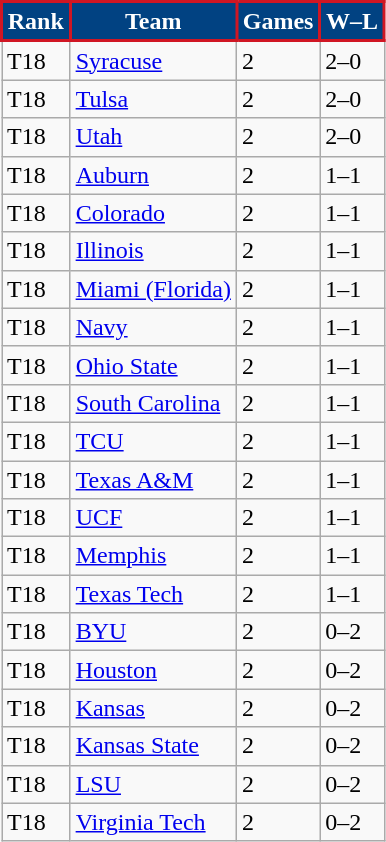<table class = "wikitable">
<tr>
<th style="background:#014282; color:#FFFFFF; border: 2px solid #D01623;">Rank</th>
<th style="background:#014282; color:#FFFFFF; border: 2px solid #D01623;">Team</th>
<th style="background:#014282; color:#FFFFFF; border: 2px solid #D01623;">Games</th>
<th style="background:#014282; color:#FFFFFF; border: 2px solid #D01623;">W–L</th>
</tr>
<tr>
<td>T18</td>
<td><a href='#'>Syracuse</a></td>
<td>2</td>
<td>2–0</td>
</tr>
<tr>
<td>T18</td>
<td><a href='#'>Tulsa</a></td>
<td>2</td>
<td>2–0</td>
</tr>
<tr>
<td>T18</td>
<td><a href='#'>Utah</a></td>
<td>2</td>
<td>2–0</td>
</tr>
<tr>
<td>T18</td>
<td><a href='#'>Auburn</a></td>
<td>2</td>
<td>1–1</td>
</tr>
<tr>
<td>T18</td>
<td><a href='#'>Colorado</a></td>
<td>2</td>
<td>1–1</td>
</tr>
<tr>
<td>T18</td>
<td><a href='#'>Illinois</a></td>
<td>2</td>
<td>1–1</td>
</tr>
<tr>
<td>T18</td>
<td><a href='#'>Miami (Florida)</a></td>
<td>2</td>
<td>1–1</td>
</tr>
<tr>
<td>T18</td>
<td><a href='#'>Navy</a></td>
<td>2</td>
<td>1–1</td>
</tr>
<tr>
<td>T18</td>
<td><a href='#'>Ohio State</a></td>
<td>2</td>
<td>1–1</td>
</tr>
<tr>
<td>T18</td>
<td><a href='#'>South Carolina</a></td>
<td>2</td>
<td>1–1</td>
</tr>
<tr>
<td>T18</td>
<td><a href='#'>TCU</a></td>
<td>2</td>
<td>1–1</td>
</tr>
<tr>
<td>T18</td>
<td><a href='#'>Texas A&M</a></td>
<td>2</td>
<td>1–1</td>
</tr>
<tr>
<td>T18</td>
<td><a href='#'>UCF</a></td>
<td>2</td>
<td>1–1</td>
</tr>
<tr>
<td>T18</td>
<td><a href='#'>Memphis</a></td>
<td>2</td>
<td>1–1</td>
</tr>
<tr>
<td>T18</td>
<td><a href='#'>Texas Tech</a></td>
<td>2</td>
<td>1–1</td>
</tr>
<tr>
<td>T18</td>
<td><a href='#'>BYU</a></td>
<td>2</td>
<td>0–2</td>
</tr>
<tr>
<td>T18</td>
<td><a href='#'>Houston</a></td>
<td>2</td>
<td>0–2</td>
</tr>
<tr>
<td>T18</td>
<td><a href='#'>Kansas</a></td>
<td>2</td>
<td>0–2</td>
</tr>
<tr>
<td>T18</td>
<td><a href='#'>Kansas State</a></td>
<td>2</td>
<td>0–2</td>
</tr>
<tr>
<td>T18</td>
<td><a href='#'>LSU</a></td>
<td>2</td>
<td>0–2</td>
</tr>
<tr>
<td>T18</td>
<td><a href='#'>Virginia Tech</a></td>
<td>2</td>
<td>0–2</td>
</tr>
</table>
